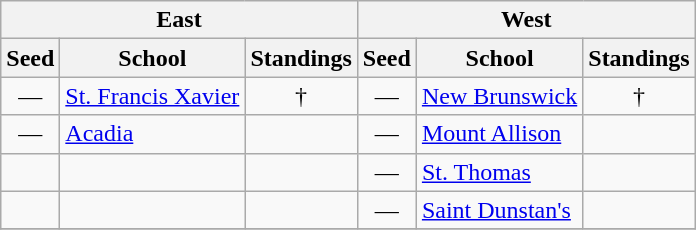<table class="wikitable">
<tr>
<th colspan=3>East</th>
<th colspan=3>West</th>
</tr>
<tr>
<th>Seed</th>
<th>School</th>
<th>Standings</th>
<th>Seed</th>
<th>School</th>
<th>Standings</th>
</tr>
<tr>
<td align=center>—</td>
<td><a href='#'>St. Francis Xavier</a></td>
<td align=center>†</td>
<td align=center>—</td>
<td><a href='#'>New Brunswick</a></td>
<td align=center>†</td>
</tr>
<tr>
<td align=center>—</td>
<td><a href='#'>Acadia</a></td>
<td></td>
<td align=center>—</td>
<td><a href='#'>Mount Allison</a></td>
<td></td>
</tr>
<tr>
<td></td>
<td></td>
<td></td>
<td align=center>—</td>
<td><a href='#'>St. Thomas</a></td>
<td></td>
</tr>
<tr>
<td></td>
<td></td>
<td></td>
<td align=center>—</td>
<td><a href='#'>Saint Dunstan's</a></td>
<td></td>
</tr>
<tr>
</tr>
</table>
